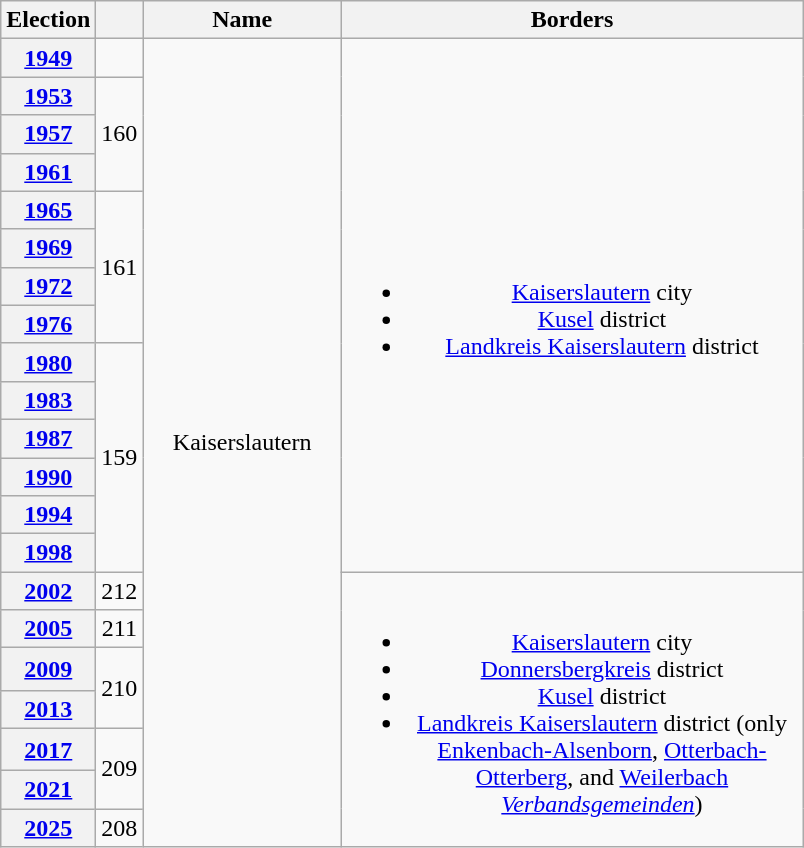<table class=wikitable style="text-align:center">
<tr>
<th>Election</th>
<th></th>
<th width=125px>Name</th>
<th width=300px>Borders</th>
</tr>
<tr>
<th><a href='#'>1949</a></th>
<td></td>
<td rowspan=21>Kaiserslautern</td>
<td rowspan=14><br><ul><li><a href='#'>Kaiserslautern</a> city</li><li><a href='#'>Kusel</a> district</li><li><a href='#'>Landkreis Kaiserslautern</a> district</li></ul></td>
</tr>
<tr>
<th><a href='#'>1953</a></th>
<td rowspan=3>160</td>
</tr>
<tr>
<th><a href='#'>1957</a></th>
</tr>
<tr>
<th><a href='#'>1961</a></th>
</tr>
<tr>
<th><a href='#'>1965</a></th>
<td rowspan=4>161</td>
</tr>
<tr>
<th><a href='#'>1969</a></th>
</tr>
<tr>
<th><a href='#'>1972</a></th>
</tr>
<tr>
<th><a href='#'>1976</a></th>
</tr>
<tr>
<th><a href='#'>1980</a></th>
<td rowspan=6>159</td>
</tr>
<tr>
<th><a href='#'>1983</a></th>
</tr>
<tr>
<th><a href='#'>1987</a></th>
</tr>
<tr>
<th><a href='#'>1990</a></th>
</tr>
<tr>
<th><a href='#'>1994</a></th>
</tr>
<tr>
<th><a href='#'>1998</a></th>
</tr>
<tr>
<th><a href='#'>2002</a></th>
<td>212</td>
<td rowspan=7><br><ul><li><a href='#'>Kaiserslautern</a> city</li><li><a href='#'>Donnersbergkreis</a> district</li><li><a href='#'>Kusel</a> district</li><li><a href='#'>Landkreis Kaiserslautern</a> district (only <a href='#'>Enkenbach-Alsenborn</a>, <a href='#'>Otterbach-Otterberg</a>, and <a href='#'>Weilerbach</a> <em><a href='#'>Verbandsgemeinden</a></em>)</li></ul></td>
</tr>
<tr>
<th><a href='#'>2005</a></th>
<td>211</td>
</tr>
<tr>
<th><a href='#'>2009</a></th>
<td rowspan=2>210</td>
</tr>
<tr>
<th><a href='#'>2013</a></th>
</tr>
<tr>
<th><a href='#'>2017</a></th>
<td rowspan=2>209</td>
</tr>
<tr>
<th><a href='#'>2021</a></th>
</tr>
<tr>
<th><a href='#'>2025</a></th>
<td>208</td>
</tr>
</table>
